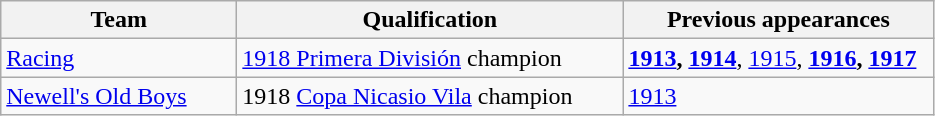<table class="wikitable">
<tr>
<th width=150px>Team</th>
<th width=250px>Qualification</th>
<th width=200px>Previous appearances</th>
</tr>
<tr>
<td><a href='#'>Racing</a></td>
<td><a href='#'>1918 Primera División</a> champion</td>
<td><strong><a href='#'>1913</a>, <a href='#'>1914</a></strong>, <a href='#'>1915</a>, <strong><a href='#'>1916</a>, <a href='#'>1917</a></strong></td>
</tr>
<tr>
<td><a href='#'>Newell's Old Boys</a></td>
<td>1918 <a href='#'>Copa Nicasio Vila</a> champion</td>
<td><a href='#'>1913</a></td>
</tr>
</table>
